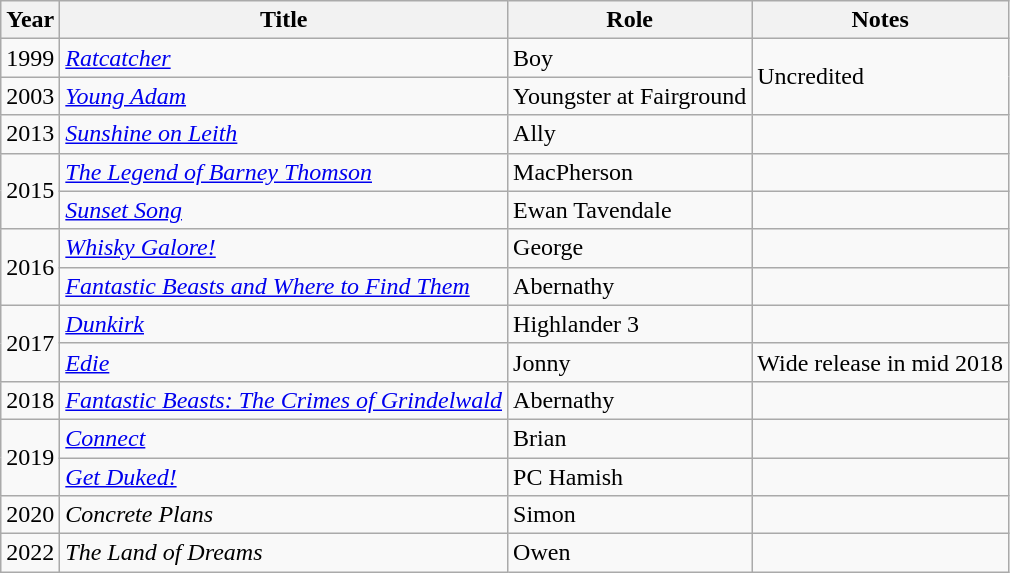<table class="wikitable sortable">
<tr>
<th>Year</th>
<th>Title</th>
<th>Role</th>
<th class="unsortable">Notes</th>
</tr>
<tr>
<td>1999</td>
<td><em><a href='#'>Ratcatcher</a></em></td>
<td>Boy</td>
<td rowspan="2">Uncredited</td>
</tr>
<tr>
<td>2003</td>
<td><em><a href='#'>Young Adam</a></em></td>
<td>Youngster at Fairground</td>
</tr>
<tr>
<td>2013</td>
<td><em><a href='#'>Sunshine on Leith</a></em></td>
<td>Ally</td>
<td></td>
</tr>
<tr>
<td rowspan="2">2015</td>
<td><em><a href='#'>The Legend of Barney Thomson</a></em></td>
<td>MacPherson</td>
<td></td>
</tr>
<tr>
<td><em><a href='#'>Sunset Song</a></em></td>
<td>Ewan Tavendale</td>
<td></td>
</tr>
<tr>
<td rowspan="2">2016</td>
<td><em><a href='#'>Whisky Galore!</a></em></td>
<td>George</td>
<td></td>
</tr>
<tr>
<td><em><a href='#'>Fantastic Beasts and Where to Find Them</a></em></td>
<td>Abernathy</td>
<td></td>
</tr>
<tr>
<td rowspan="2">2017</td>
<td><em><a href='#'>Dunkirk</a></em></td>
<td>Highlander 3</td>
<td></td>
</tr>
<tr>
<td><em><a href='#'>Edie</a></em></td>
<td>Jonny</td>
<td>Wide release in mid 2018</td>
</tr>
<tr>
<td>2018</td>
<td><em><a href='#'>Fantastic Beasts: The Crimes of Grindelwald</a></em></td>
<td>Abernathy</td>
<td></td>
</tr>
<tr>
<td rowspan="2">2019</td>
<td><em><a href='#'>Connect</a></em></td>
<td>Brian</td>
<td></td>
</tr>
<tr>
<td><em><a href='#'>Get Duked!</a></em></td>
<td>PC Hamish</td>
<td></td>
</tr>
<tr>
<td>2020</td>
<td><em>Concrete Plans</em></td>
<td>Simon</td>
<td></td>
</tr>
<tr>
<td>2022</td>
<td><em>The Land of Dreams</em></td>
<td>Owen</td>
<td></td>
</tr>
</table>
